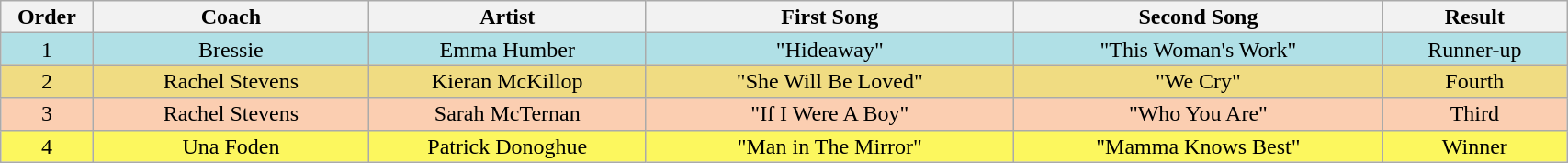<table class="wikitable" style="text-align:center; line-height:16px; width:90%;">
<tr>
<th scope="col" width="05%">Order</th>
<th scope="col" width="15%">Coach</th>
<th scope="col" width="15%">Artist</th>
<th scope="col" width="20%">First Song</th>
<th scope="col" width="20%">Second Song</th>
<th scope="col" width="10%">Result</th>
</tr>
<tr style="background:#B0E0E6;">
<td>1</td>
<td>Bressie</td>
<td>Emma Humber</td>
<td>"Hideaway"</td>
<td>"This Woman's Work"</td>
<td>Runner-up</td>
</tr>
<tr style="background:#F0DC82;">
<td>2</td>
<td>Rachel Stevens</td>
<td>Kieran McKillop</td>
<td>"She Will Be Loved"</td>
<td>"We Cry"</td>
<td>Fourth</td>
</tr>
<tr style="background:#FBCEB1;">
<td>3</td>
<td>Rachel Stevens</td>
<td>Sarah McTernan</td>
<td>"If I Were A Boy"</td>
<td>"Who You Are"</td>
<td>Third</td>
</tr>
<tr style="background:#FCF75E;">
<td>4</td>
<td>Una Foden</td>
<td>Patrick Donoghue</td>
<td>"Man in The Mirror"</td>
<td>"Mamma Knows Best"</td>
<td>Winner</td>
</tr>
</table>
